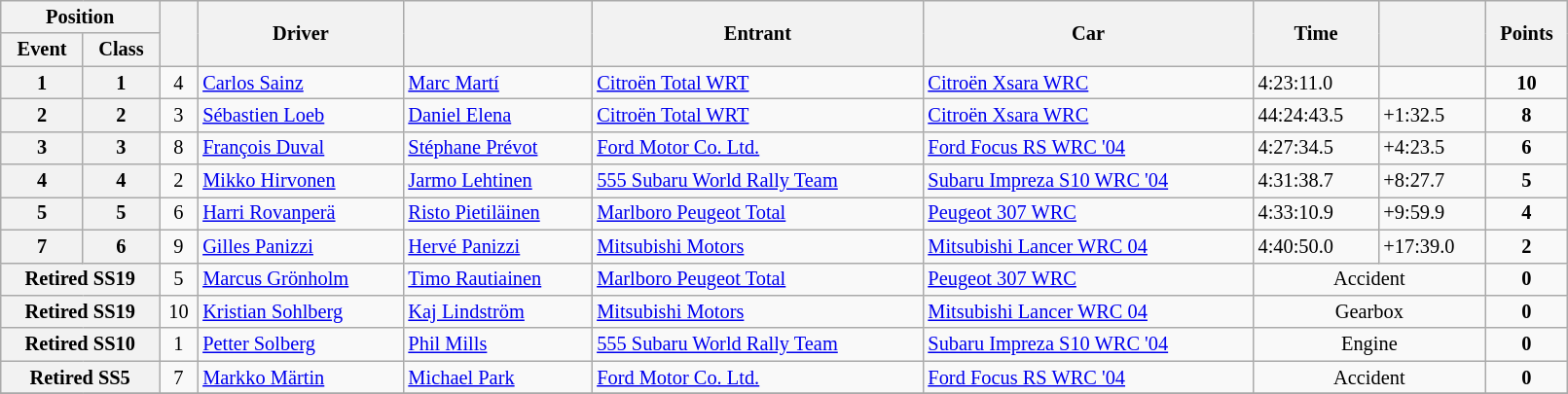<table class="wikitable" width=85% style="font-size: 85%;">
<tr>
<th colspan="2">Position</th>
<th rowspan="2"></th>
<th rowspan="2">Driver</th>
<th rowspan="2"></th>
<th rowspan="2">Entrant</th>
<th rowspan="2">Car</th>
<th rowspan="2">Time</th>
<th rowspan="2"></th>
<th rowspan="2">Points</th>
</tr>
<tr>
<th>Event</th>
<th>Class</th>
</tr>
<tr>
<th>1</th>
<th>1</th>
<td align="center">4</td>
<td> <a href='#'>Carlos Sainz</a></td>
<td> <a href='#'>Marc Martí</a></td>
<td> <a href='#'>Citroën Total WRT</a></td>
<td><a href='#'>Citroën Xsara WRC</a></td>
<td>4:23:11.0</td>
<td></td>
<td align="center"><strong>10</strong></td>
</tr>
<tr>
<th>2</th>
<th>2</th>
<td align="center">3</td>
<td> <a href='#'>Sébastien Loeb</a></td>
<td> <a href='#'>Daniel Elena</a></td>
<td> <a href='#'>Citroën Total WRT</a></td>
<td><a href='#'>Citroën Xsara WRC</a></td>
<td>44:24:43.5</td>
<td>+1:32.5</td>
<td align="center"><strong>8</strong></td>
</tr>
<tr>
<th>3</th>
<th>3</th>
<td align="center">8</td>
<td> <a href='#'>François Duval</a></td>
<td> <a href='#'>Stéphane Prévot</a></td>
<td> <a href='#'>Ford Motor Co. Ltd.</a></td>
<td><a href='#'>Ford Focus RS WRC '04</a></td>
<td>4:27:34.5</td>
<td>+4:23.5</td>
<td align="center"><strong>6</strong></td>
</tr>
<tr>
<th>4</th>
<th>4</th>
<td align="center">2</td>
<td> <a href='#'>Mikko Hirvonen</a></td>
<td> <a href='#'>Jarmo Lehtinen</a></td>
<td> <a href='#'>555 Subaru World Rally Team</a></td>
<td><a href='#'>Subaru Impreza S10 WRC '04</a></td>
<td>4:31:38.7</td>
<td>+8:27.7</td>
<td align="center"><strong>5</strong></td>
</tr>
<tr>
<th>5</th>
<th>5</th>
<td align="center">6</td>
<td> <a href='#'>Harri Rovanperä</a></td>
<td> <a href='#'>Risto Pietiläinen</a></td>
<td> <a href='#'>Marlboro Peugeot Total</a></td>
<td><a href='#'>Peugeot 307 WRC</a></td>
<td>4:33:10.9</td>
<td>+9:59.9</td>
<td align="center"><strong>4</strong></td>
</tr>
<tr>
<th>7</th>
<th>6</th>
<td align="center">9</td>
<td> <a href='#'>Gilles Panizzi</a></td>
<td> <a href='#'>Hervé Panizzi</a></td>
<td> <a href='#'>Mitsubishi Motors</a></td>
<td><a href='#'>Mitsubishi Lancer WRC 04</a></td>
<td>4:40:50.0</td>
<td>+17:39.0</td>
<td align="center"><strong>2</strong></td>
</tr>
<tr>
<th colspan="2">Retired SS19</th>
<td align="center">5</td>
<td> <a href='#'>Marcus Grönholm</a></td>
<td> <a href='#'>Timo Rautiainen</a></td>
<td> <a href='#'>Marlboro Peugeot Total</a></td>
<td><a href='#'>Peugeot 307 WRC</a></td>
<td align="center" colspan="2">Accident</td>
<td align="center"><strong>0</strong></td>
</tr>
<tr>
<th colspan="2">Retired SS19</th>
<td align="center">10</td>
<td> <a href='#'>Kristian Sohlberg</a></td>
<td> <a href='#'>Kaj Lindström</a></td>
<td> <a href='#'>Mitsubishi Motors</a></td>
<td><a href='#'>Mitsubishi Lancer WRC 04</a></td>
<td align="center" colspan="2">Gearbox</td>
<td align="center"><strong>0</strong></td>
</tr>
<tr>
<th colspan="2">Retired SS10</th>
<td align="center">1</td>
<td> <a href='#'>Petter Solberg</a></td>
<td> <a href='#'>Phil Mills</a></td>
<td> <a href='#'>555 Subaru World Rally Team</a></td>
<td><a href='#'>Subaru Impreza S10 WRC '04</a></td>
<td align="center" colspan="2">Engine</td>
<td align="center"><strong>0</strong></td>
</tr>
<tr>
<th colspan="2">Retired SS5</th>
<td align="center">7</td>
<td> <a href='#'>Markko Märtin</a></td>
<td> <a href='#'>Michael Park</a></td>
<td> <a href='#'>Ford Motor Co. Ltd.</a></td>
<td><a href='#'>Ford Focus RS WRC '04</a></td>
<td align="center" colspan="2">Accident</td>
<td align="center"><strong>0</strong></td>
</tr>
<tr>
</tr>
</table>
